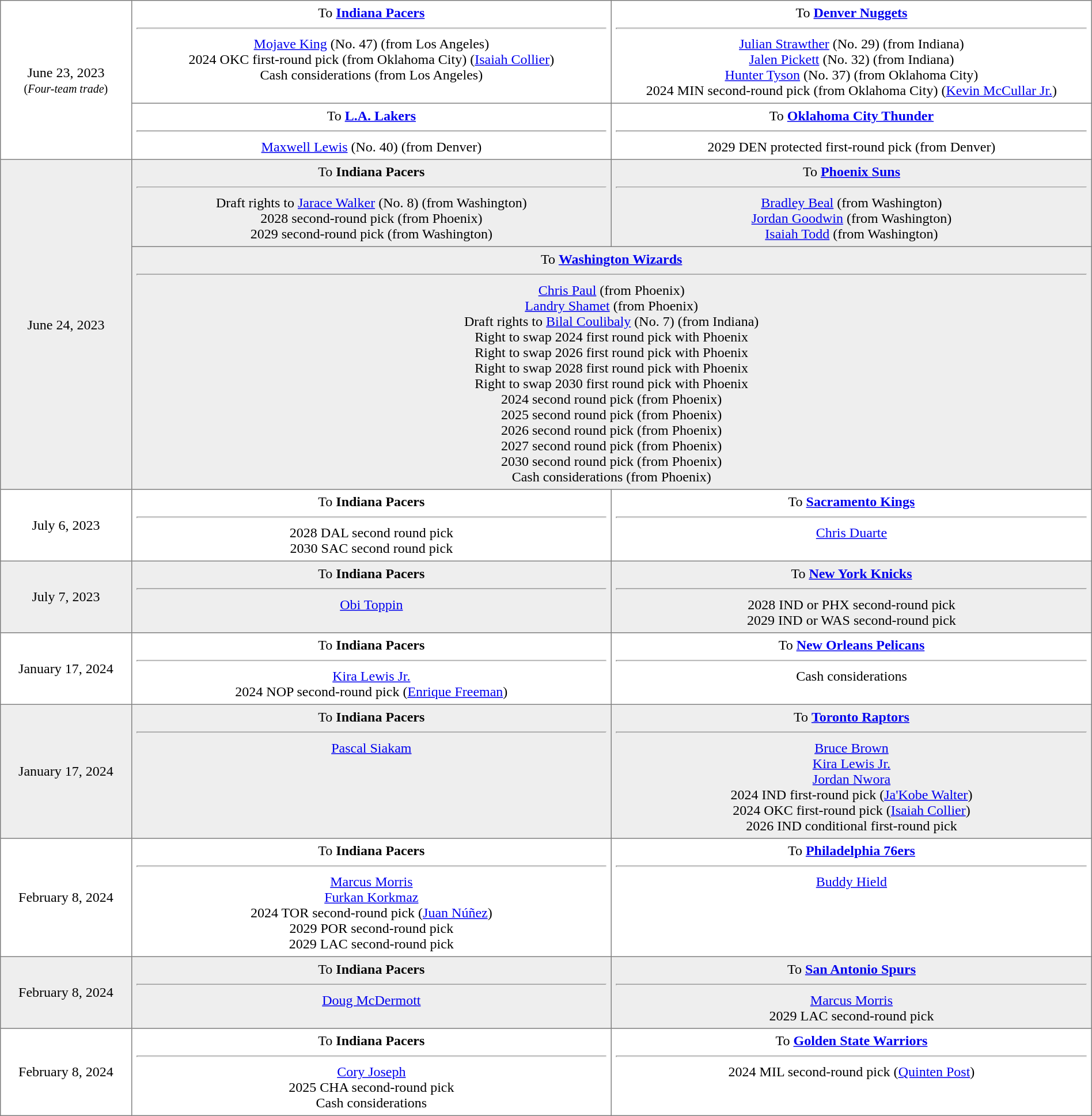<table border="1" style="border-collapse:collapse; text-align:center; width:100%;"  cellpadding="5">
<tr>
<td rowspan="2">June 23, 2023<br><small>(<em>Four-team trade</em>)</small></td>
<td style="vertical-align:top;">To <strong><a href='#'>Indiana Pacers</a></strong><hr><a href='#'>Mojave King</a> (No. 47) (from Los Angeles)<br>2024 OKC first-round pick (from Oklahoma City) (<a href='#'>Isaiah Collier</a>)<br>Cash considerations (from Los Angeles)</td>
<td style="vertical-align:top;">To <strong><a href='#'>Denver Nuggets</a></strong><hr><a href='#'>Julian Strawther</a> (No. 29) (from Indiana)<br><a href='#'>Jalen Pickett</a> (No. 32) (from Indiana)<br><a href='#'>Hunter Tyson</a> (No. 37) (from Oklahoma City)<br>2024 MIN second-round pick (from Oklahoma City) (<a href='#'>Kevin McCullar Jr.</a>)</td>
</tr>
<tr>
<td style="vertical-align:top;">To <strong><a href='#'>L.A. Lakers</a></strong><hr><a href='#'>Maxwell Lewis</a> (No. 40) (from Denver)</td>
<td style="vertical-align:top;">To <strong><a href='#'>Oklahoma City Thunder</a></strong><hr>2029 DEN protected first-round pick (from Denver)</td>
</tr>
<tr style="background:#eee;">
<td style="width:12%" rowspan=2>June 24, 2023</td>
<td style="width:30%" valign="top">To <strong>Indiana Pacers</strong><hr>Draft rights to <a href='#'>Jarace Walker</a> (No. 8) (from Washington)<br>2028 second-round pick (from Phoenix)<br>2029 second-round pick (from Washington)</td>
<td style="width:30%" valign="top">To <strong><a href='#'>Phoenix Suns</a></strong><hr><a href='#'>Bradley Beal</a> (from Washington)<br><a href='#'>Jordan Goodwin</a> (from Washington)<br><a href='#'>Isaiah Todd</a> (from Washington)</td>
</tr>
<tr style="background:#eee;">
<td style="width:30%" valign="top" colspan=2>To <strong><a href='#'>Washington Wizards</a></strong><hr><a href='#'>Chris Paul</a> (from Phoenix)<br><a href='#'>Landry Shamet</a> (from Phoenix)<br>Draft rights to <a href='#'>Bilal Coulibaly</a> (No. 7) (from Indiana)<br>Right to swap 2024 first round pick with Phoenix<br>Right to swap 2026 first round pick with Phoenix<br>Right to swap 2028 first round pick with Phoenix<br>Right to swap 2030 first round pick with Phoenix<br>2024 second round pick (from Phoenix)<br>2025 second round pick (from Phoenix)<br>2026 second round pick (from Phoenix)<br>2027 second round pick (from Phoenix)<br>2030 second round pick (from Phoenix)<br>Cash considerations (from Phoenix)</td>
</tr>
<tr>
<td style="width:10%">July 6, 2023</td>
<td style="width:44%; vertical-align:top;">To <strong>Indiana Pacers</strong><hr>2028 DAL second round pick<br>2030 SAC second round pick</td>
<td style="width:44%; vertical-align:top;">To <strong><a href='#'>Sacramento Kings</a></strong><hr><a href='#'>Chris Duarte</a></td>
</tr>
<tr style="background:#eee;">
<td style="width:10%">July 7, 2023</td>
<td style="width:31%; vertical-align:top;">To <strong>Indiana Pacers</strong><hr><a href='#'>Obi Toppin</a></td>
<td style="width:31%; vertical-align:top;">To <strong><a href='#'>New York Knicks</a></strong><hr>2028 IND or PHX second-round pick<br>2029 IND or WAS second-round pick</td>
</tr>
<tr>
<td style="width:10%">January 17, 2024</td>
<td style="width:31%; vertical-align:top;">To <strong>Indiana Pacers</strong><hr><a href='#'>Kira Lewis Jr.</a><br>2024 NOP second-round pick (<a href='#'>Enrique Freeman</a>)</td>
<td style="width:31%; vertical-align:top;">To <strong><a href='#'>New Orleans Pelicans</a></strong><hr>Cash considerations</td>
</tr>
<tr style="background:#eee;">
<td style="width:10%">January 17, 2024</td>
<td style="width:31%; vertical-align:top;">To <strong>Indiana Pacers</strong><hr><a href='#'>Pascal Siakam</a></td>
<td style="width:31%; vertical-align:top;">To <strong><a href='#'>Toronto Raptors</a></strong><hr><a href='#'>Bruce Brown</a><br><a href='#'>Kira Lewis Jr.</a><br><a href='#'>Jordan Nwora</a><br>2024 IND first-round pick (<a href='#'>Ja'Kobe Walter</a>)<br>2024 OKC first-round pick (<a href='#'>Isaiah Collier</a>)<br>2026 IND conditional first-round pick</td>
</tr>
<tr>
<td style="width:10%">February 8, 2024</td>
<td style="width:31%; vertical-align:top;">To <strong>Indiana Pacers</strong><hr><a href='#'>Marcus Morris</a><br><a href='#'>Furkan Korkmaz</a><br>2024 TOR second-round pick (<a href='#'>Juan Núñez</a>)<br>2029 POR second-round pick<br>2029 LAC second-round pick</td>
<td style="width:31%; vertical-align:top;">To <strong><a href='#'>Philadelphia 76ers</a></strong><hr><a href='#'>Buddy Hield</a></td>
</tr>
<tr style="background:#eee;">
<td style="width:10%">February 8, 2024</td>
<td style="width:31%; vertical-align:top;">To <strong>Indiana Pacers</strong><hr><a href='#'>Doug McDermott</a></td>
<td style="width:31%; vertical-align:top;">To <strong><a href='#'>San Antonio Spurs</a></strong><hr><a href='#'>Marcus Morris</a><br>2029 LAC second-round pick</td>
</tr>
<tr>
<td style="width:10%">February 8, 2024</td>
<td style="width:31%; vertical-align:top;">To <strong>Indiana Pacers</strong><hr><a href='#'>Cory Joseph</a><br>2025 CHA second-round pick<br>Cash considerations</td>
<td style="width:31%; vertical-align:top;">To <strong><a href='#'>Golden State Warriors</a></strong><hr>2024 MIL second-round pick (<a href='#'>Quinten Post</a>)</td>
</tr>
</table>
